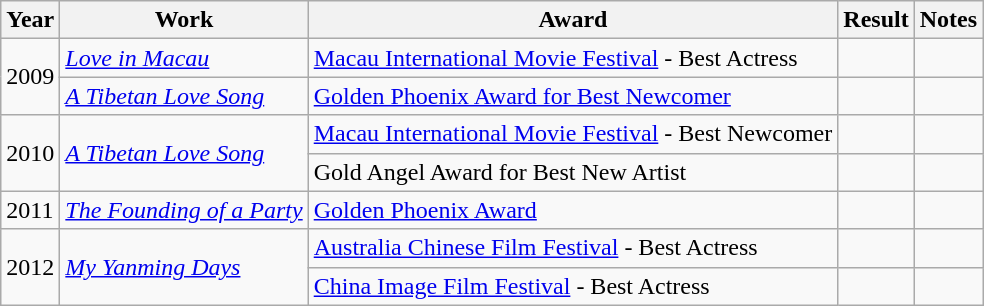<table class="wikitable">
<tr>
<th>Year</th>
<th>Work</th>
<th>Award</th>
<th>Result</th>
<th>Notes</th>
</tr>
<tr>
<td rowspan="2">2009</td>
<td><em><a href='#'>Love in Macau</a></em></td>
<td><a href='#'>Macau International Movie Festival</a> - Best Actress</td>
<td></td>
<td></td>
</tr>
<tr>
<td><em><a href='#'>A Tibetan Love Song</a></em></td>
<td><a href='#'>Golden Phoenix Award for Best Newcomer</a></td>
<td></td>
<td></td>
</tr>
<tr>
<td rowspan="2">2010</td>
<td rowspan="2"><em><a href='#'>A Tibetan Love Song</a></em></td>
<td><a href='#'>Macau International Movie Festival</a> - Best Newcomer</td>
<td></td>
<td></td>
</tr>
<tr>
<td>Gold Angel Award for Best New Artist</td>
<td></td>
<td></td>
</tr>
<tr>
<td>2011</td>
<td><em><a href='#'>The Founding of a Party</a></em></td>
<td><a href='#'>Golden Phoenix Award</a></td>
<td></td>
<td></td>
</tr>
<tr>
<td rowspan="2">2012</td>
<td rowspan="2"><em><a href='#'>My Yanming Days</a></em></td>
<td><a href='#'>Australia Chinese Film Festival</a> - Best Actress</td>
<td></td>
<td></td>
</tr>
<tr>
<td><a href='#'>China Image Film Festival</a> - Best Actress</td>
<td></td>
<td></td>
</tr>
</table>
